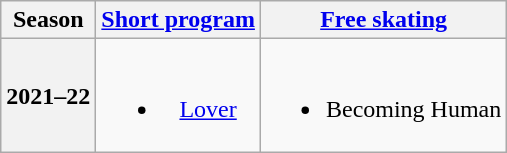<table class=wikitable style=text-align:center>
<tr>
<th>Season</th>
<th><a href='#'>Short program</a></th>
<th><a href='#'>Free skating</a></th>
</tr>
<tr>
<th>2021–22 <br> </th>
<td><br><ul><li><a href='#'>Lover</a> <br></li></ul></td>
<td><br><ul><li>Becoming Human <br></li></ul></td>
</tr>
</table>
